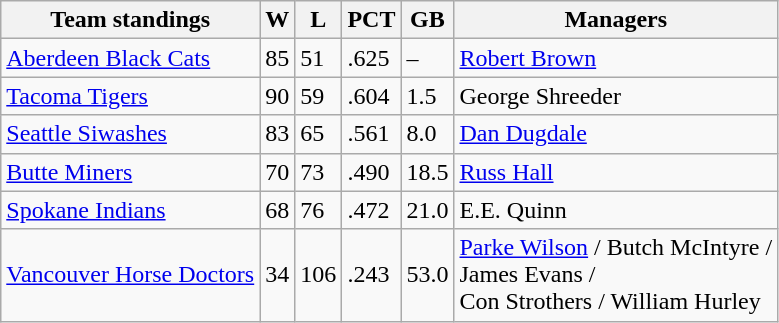<table class="wikitable">
<tr>
<th>Team standings</th>
<th>W</th>
<th>L</th>
<th>PCT</th>
<th>GB</th>
<th>Managers</th>
</tr>
<tr>
<td><a href='#'>Aberdeen Black Cats</a></td>
<td>85</td>
<td>51</td>
<td>.625</td>
<td>–</td>
<td><a href='#'>Robert Brown</a></td>
</tr>
<tr>
<td><a href='#'>Tacoma Tigers</a></td>
<td>90</td>
<td>59</td>
<td>.604</td>
<td>1.5</td>
<td>George Shreeder</td>
</tr>
<tr>
<td><a href='#'>Seattle Siwashes</a></td>
<td>83</td>
<td>65</td>
<td>.561</td>
<td>8.0</td>
<td><a href='#'>Dan Dugdale</a></td>
</tr>
<tr>
<td><a href='#'>Butte Miners</a></td>
<td>70</td>
<td>73</td>
<td>.490</td>
<td>18.5</td>
<td><a href='#'>Russ Hall</a></td>
</tr>
<tr>
<td><a href='#'>Spokane Indians</a></td>
<td>68</td>
<td>76</td>
<td>.472</td>
<td>21.0</td>
<td>E.E. Quinn</td>
</tr>
<tr>
<td><a href='#'>Vancouver Horse Doctors</a></td>
<td>34</td>
<td>106</td>
<td>.243</td>
<td>53.0</td>
<td><a href='#'>Parke Wilson</a> / Butch McIntyre /<br> James Evans / <br> Con Strothers / William Hurley</td>
</tr>
</table>
